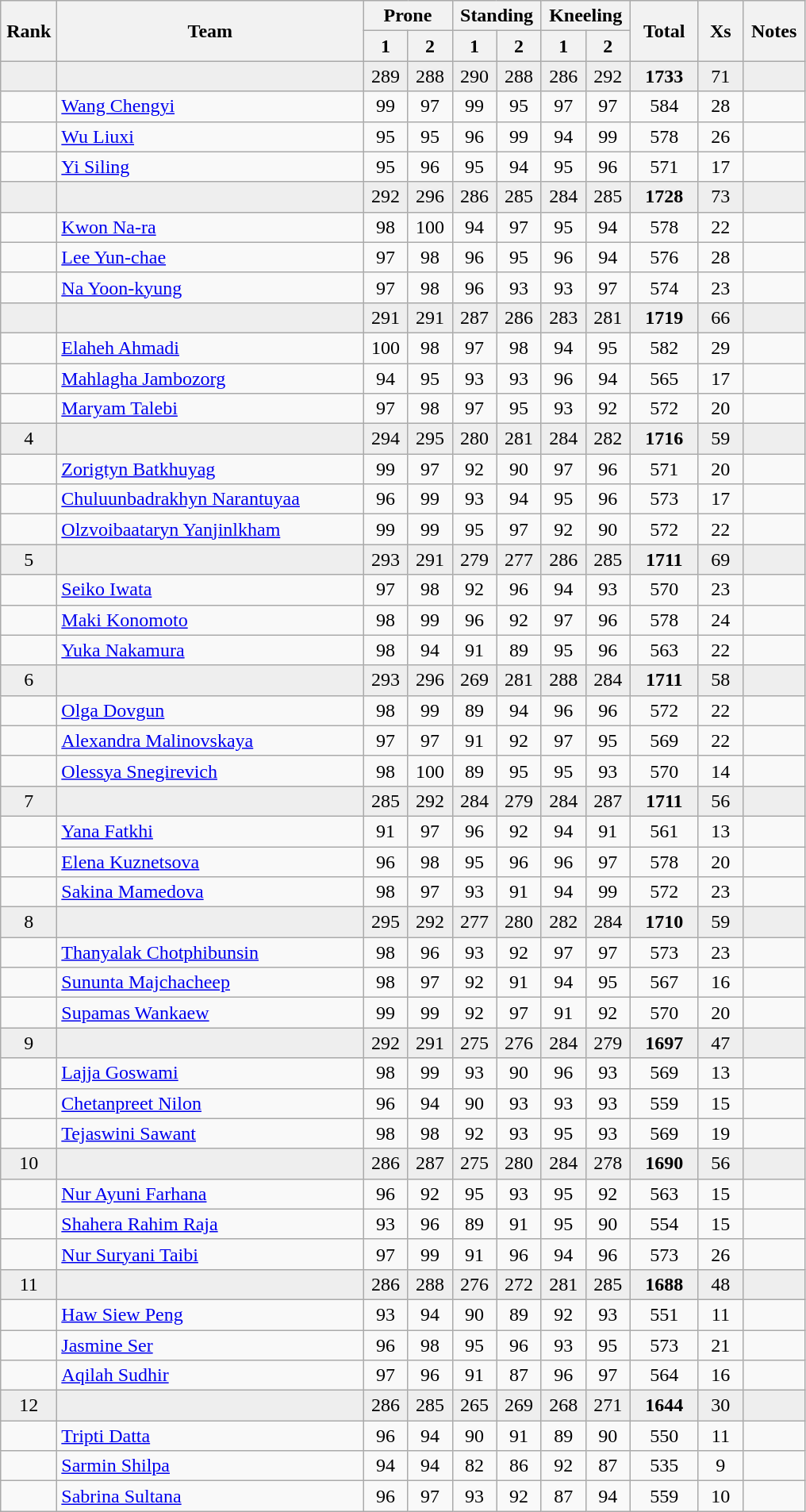<table class="wikitable" style="text-align:center">
<tr>
<th rowspan=2 width=40>Rank</th>
<th rowspan=2 width=250>Team</th>
<th colspan=2>Prone</th>
<th colspan=2>Standing</th>
<th colspan=2>Kneeling</th>
<th rowspan=2 width=50>Total</th>
<th rowspan=2 width=30>Xs</th>
<th rowspan=2 width=45>Notes</th>
</tr>
<tr>
<th width=30>1</th>
<th width=30>2</th>
<th width=30>1</th>
<th width=30>2</th>
<th width=30>1</th>
<th width=30>2</th>
</tr>
<tr bgcolor=eeeeee>
<td></td>
<td align=left></td>
<td>289</td>
<td>288</td>
<td>290</td>
<td>288</td>
<td>286</td>
<td>292</td>
<td><strong>1733</strong></td>
<td>71</td>
<td></td>
</tr>
<tr>
<td></td>
<td align=left><a href='#'>Wang Chengyi</a></td>
<td>99</td>
<td>97</td>
<td>99</td>
<td>95</td>
<td>97</td>
<td>97</td>
<td>584</td>
<td>28</td>
<td></td>
</tr>
<tr>
<td></td>
<td align=left><a href='#'>Wu Liuxi</a></td>
<td>95</td>
<td>95</td>
<td>96</td>
<td>99</td>
<td>94</td>
<td>99</td>
<td>578</td>
<td>26</td>
<td></td>
</tr>
<tr>
<td></td>
<td align=left><a href='#'>Yi Siling</a></td>
<td>95</td>
<td>96</td>
<td>95</td>
<td>94</td>
<td>95</td>
<td>96</td>
<td>571</td>
<td>17</td>
<td></td>
</tr>
<tr bgcolor=eeeeee>
<td></td>
<td align=left></td>
<td>292</td>
<td>296</td>
<td>286</td>
<td>285</td>
<td>284</td>
<td>285</td>
<td><strong>1728</strong></td>
<td>73</td>
<td></td>
</tr>
<tr>
<td></td>
<td align=left><a href='#'>Kwon Na-ra</a></td>
<td>98</td>
<td>100</td>
<td>94</td>
<td>97</td>
<td>95</td>
<td>94</td>
<td>578</td>
<td>22</td>
<td></td>
</tr>
<tr>
<td></td>
<td align=left><a href='#'>Lee Yun-chae</a></td>
<td>97</td>
<td>98</td>
<td>96</td>
<td>95</td>
<td>96</td>
<td>94</td>
<td>576</td>
<td>28</td>
<td></td>
</tr>
<tr>
<td></td>
<td align=left><a href='#'>Na Yoon-kyung</a></td>
<td>97</td>
<td>98</td>
<td>96</td>
<td>93</td>
<td>93</td>
<td>97</td>
<td>574</td>
<td>23</td>
<td></td>
</tr>
<tr bgcolor=eeeeee>
<td></td>
<td align=left></td>
<td>291</td>
<td>291</td>
<td>287</td>
<td>286</td>
<td>283</td>
<td>281</td>
<td><strong>1719</strong></td>
<td>66</td>
<td></td>
</tr>
<tr>
<td></td>
<td align=left><a href='#'>Elaheh Ahmadi</a></td>
<td>100</td>
<td>98</td>
<td>97</td>
<td>98</td>
<td>94</td>
<td>95</td>
<td>582</td>
<td>29</td>
<td></td>
</tr>
<tr>
<td></td>
<td align=left><a href='#'>Mahlagha Jambozorg</a></td>
<td>94</td>
<td>95</td>
<td>93</td>
<td>93</td>
<td>96</td>
<td>94</td>
<td>565</td>
<td>17</td>
<td></td>
</tr>
<tr>
<td></td>
<td align=left><a href='#'>Maryam Talebi</a></td>
<td>97</td>
<td>98</td>
<td>97</td>
<td>95</td>
<td>93</td>
<td>92</td>
<td>572</td>
<td>20</td>
<td></td>
</tr>
<tr bgcolor=eeeeee>
<td>4</td>
<td align=left></td>
<td>294</td>
<td>295</td>
<td>280</td>
<td>281</td>
<td>284</td>
<td>282</td>
<td><strong>1716</strong></td>
<td>59</td>
<td></td>
</tr>
<tr>
<td></td>
<td align=left><a href='#'>Zorigtyn Batkhuyag</a></td>
<td>99</td>
<td>97</td>
<td>92</td>
<td>90</td>
<td>97</td>
<td>96</td>
<td>571</td>
<td>20</td>
<td></td>
</tr>
<tr>
<td></td>
<td align=left><a href='#'>Chuluunbadrakhyn Narantuyaa</a></td>
<td>96</td>
<td>99</td>
<td>93</td>
<td>94</td>
<td>95</td>
<td>96</td>
<td>573</td>
<td>17</td>
<td></td>
</tr>
<tr>
<td></td>
<td align=left><a href='#'>Olzvoibaataryn Yanjinlkham</a></td>
<td>99</td>
<td>99</td>
<td>95</td>
<td>97</td>
<td>92</td>
<td>90</td>
<td>572</td>
<td>22</td>
<td></td>
</tr>
<tr bgcolor=eeeeee>
<td>5</td>
<td align=left></td>
<td>293</td>
<td>291</td>
<td>279</td>
<td>277</td>
<td>286</td>
<td>285</td>
<td><strong>1711</strong></td>
<td>69</td>
<td></td>
</tr>
<tr>
<td></td>
<td align=left><a href='#'>Seiko Iwata</a></td>
<td>97</td>
<td>98</td>
<td>92</td>
<td>96</td>
<td>94</td>
<td>93</td>
<td>570</td>
<td>23</td>
<td></td>
</tr>
<tr>
<td></td>
<td align=left><a href='#'>Maki Konomoto</a></td>
<td>98</td>
<td>99</td>
<td>96</td>
<td>92</td>
<td>97</td>
<td>96</td>
<td>578</td>
<td>24</td>
<td></td>
</tr>
<tr>
<td></td>
<td align=left><a href='#'>Yuka Nakamura</a></td>
<td>98</td>
<td>94</td>
<td>91</td>
<td>89</td>
<td>95</td>
<td>96</td>
<td>563</td>
<td>22</td>
<td></td>
</tr>
<tr bgcolor=eeeeee>
<td>6</td>
<td align=left></td>
<td>293</td>
<td>296</td>
<td>269</td>
<td>281</td>
<td>288</td>
<td>284</td>
<td><strong>1711</strong></td>
<td>58</td>
<td></td>
</tr>
<tr>
<td></td>
<td align=left><a href='#'>Olga Dovgun</a></td>
<td>98</td>
<td>99</td>
<td>89</td>
<td>94</td>
<td>96</td>
<td>96</td>
<td>572</td>
<td>22</td>
<td></td>
</tr>
<tr>
<td></td>
<td align=left><a href='#'>Alexandra Malinovskaya</a></td>
<td>97</td>
<td>97</td>
<td>91</td>
<td>92</td>
<td>97</td>
<td>95</td>
<td>569</td>
<td>22</td>
<td></td>
</tr>
<tr>
<td></td>
<td align=left><a href='#'>Olessya Snegirevich</a></td>
<td>98</td>
<td>100</td>
<td>89</td>
<td>95</td>
<td>95</td>
<td>93</td>
<td>570</td>
<td>14</td>
<td></td>
</tr>
<tr bgcolor=eeeeee>
<td>7</td>
<td align=left></td>
<td>285</td>
<td>292</td>
<td>284</td>
<td>279</td>
<td>284</td>
<td>287</td>
<td><strong>1711</strong></td>
<td>56</td>
<td></td>
</tr>
<tr>
<td></td>
<td align=left><a href='#'>Yana Fatkhi</a></td>
<td>91</td>
<td>97</td>
<td>96</td>
<td>92</td>
<td>94</td>
<td>91</td>
<td>561</td>
<td>13</td>
<td></td>
</tr>
<tr>
<td></td>
<td align=left><a href='#'>Elena Kuznetsova</a></td>
<td>96</td>
<td>98</td>
<td>95</td>
<td>96</td>
<td>96</td>
<td>97</td>
<td>578</td>
<td>20</td>
<td></td>
</tr>
<tr>
<td></td>
<td align=left><a href='#'>Sakina Mamedova</a></td>
<td>98</td>
<td>97</td>
<td>93</td>
<td>91</td>
<td>94</td>
<td>99</td>
<td>572</td>
<td>23</td>
<td></td>
</tr>
<tr bgcolor=eeeeee>
<td>8</td>
<td align=left></td>
<td>295</td>
<td>292</td>
<td>277</td>
<td>280</td>
<td>282</td>
<td>284</td>
<td><strong>1710</strong></td>
<td>59</td>
<td></td>
</tr>
<tr>
<td></td>
<td align=left><a href='#'>Thanyalak Chotphibunsin</a></td>
<td>98</td>
<td>96</td>
<td>93</td>
<td>92</td>
<td>97</td>
<td>97</td>
<td>573</td>
<td>23</td>
<td></td>
</tr>
<tr>
<td></td>
<td align=left><a href='#'>Sununta Majchacheep</a></td>
<td>98</td>
<td>97</td>
<td>92</td>
<td>91</td>
<td>94</td>
<td>95</td>
<td>567</td>
<td>16</td>
<td></td>
</tr>
<tr>
<td></td>
<td align=left><a href='#'>Supamas Wankaew</a></td>
<td>99</td>
<td>99</td>
<td>92</td>
<td>97</td>
<td>91</td>
<td>92</td>
<td>570</td>
<td>20</td>
<td></td>
</tr>
<tr bgcolor=eeeeee>
<td>9</td>
<td align=left></td>
<td>292</td>
<td>291</td>
<td>275</td>
<td>276</td>
<td>284</td>
<td>279</td>
<td><strong>1697</strong></td>
<td>47</td>
<td></td>
</tr>
<tr>
<td></td>
<td align=left><a href='#'>Lajja Goswami</a></td>
<td>98</td>
<td>99</td>
<td>93</td>
<td>90</td>
<td>96</td>
<td>93</td>
<td>569</td>
<td>13</td>
<td></td>
</tr>
<tr>
<td></td>
<td align=left><a href='#'>Chetanpreet Nilon</a></td>
<td>96</td>
<td>94</td>
<td>90</td>
<td>93</td>
<td>93</td>
<td>93</td>
<td>559</td>
<td>15</td>
<td></td>
</tr>
<tr>
<td></td>
<td align=left><a href='#'>Tejaswini Sawant</a></td>
<td>98</td>
<td>98</td>
<td>92</td>
<td>93</td>
<td>95</td>
<td>93</td>
<td>569</td>
<td>19</td>
<td></td>
</tr>
<tr bgcolor=eeeeee>
<td>10</td>
<td align=left></td>
<td>286</td>
<td>287</td>
<td>275</td>
<td>280</td>
<td>284</td>
<td>278</td>
<td><strong>1690</strong></td>
<td>56</td>
<td></td>
</tr>
<tr>
<td></td>
<td align=left><a href='#'>Nur Ayuni Farhana</a></td>
<td>96</td>
<td>92</td>
<td>95</td>
<td>93</td>
<td>95</td>
<td>92</td>
<td>563</td>
<td>15</td>
<td></td>
</tr>
<tr>
<td></td>
<td align=left><a href='#'>Shahera Rahim Raja</a></td>
<td>93</td>
<td>96</td>
<td>89</td>
<td>91</td>
<td>95</td>
<td>90</td>
<td>554</td>
<td>15</td>
<td></td>
</tr>
<tr>
<td></td>
<td align=left><a href='#'>Nur Suryani Taibi</a></td>
<td>97</td>
<td>99</td>
<td>91</td>
<td>96</td>
<td>94</td>
<td>96</td>
<td>573</td>
<td>26</td>
<td></td>
</tr>
<tr bgcolor=eeeeee>
<td>11</td>
<td align=left></td>
<td>286</td>
<td>288</td>
<td>276</td>
<td>272</td>
<td>281</td>
<td>285</td>
<td><strong>1688</strong></td>
<td>48</td>
<td></td>
</tr>
<tr>
<td></td>
<td align=left><a href='#'>Haw Siew Peng</a></td>
<td>93</td>
<td>94</td>
<td>90</td>
<td>89</td>
<td>92</td>
<td>93</td>
<td>551</td>
<td>11</td>
<td></td>
</tr>
<tr>
<td></td>
<td align=left><a href='#'>Jasmine Ser</a></td>
<td>96</td>
<td>98</td>
<td>95</td>
<td>96</td>
<td>93</td>
<td>95</td>
<td>573</td>
<td>21</td>
<td></td>
</tr>
<tr>
<td></td>
<td align=left><a href='#'>Aqilah Sudhir</a></td>
<td>97</td>
<td>96</td>
<td>91</td>
<td>87</td>
<td>96</td>
<td>97</td>
<td>564</td>
<td>16</td>
<td></td>
</tr>
<tr bgcolor=eeeeee>
<td>12</td>
<td align=left></td>
<td>286</td>
<td>285</td>
<td>265</td>
<td>269</td>
<td>268</td>
<td>271</td>
<td><strong>1644</strong></td>
<td>30</td>
<td></td>
</tr>
<tr>
<td></td>
<td align=left><a href='#'>Tripti Datta</a></td>
<td>96</td>
<td>94</td>
<td>90</td>
<td>91</td>
<td>89</td>
<td>90</td>
<td>550</td>
<td>11</td>
<td></td>
</tr>
<tr>
<td></td>
<td align=left><a href='#'>Sarmin Shilpa</a></td>
<td>94</td>
<td>94</td>
<td>82</td>
<td>86</td>
<td>92</td>
<td>87</td>
<td>535</td>
<td>9</td>
<td></td>
</tr>
<tr>
<td></td>
<td align=left><a href='#'>Sabrina Sultana</a></td>
<td>96</td>
<td>97</td>
<td>93</td>
<td>92</td>
<td>87</td>
<td>94</td>
<td>559</td>
<td>10</td>
<td></td>
</tr>
</table>
